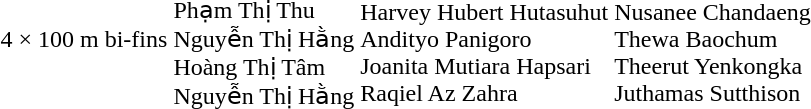<table>
<tr>
<td>4 × 100 m bi-fins</td>
<td nowrap><br>Phạm Thị Thu<br>Nguyễn Thị Hằng<br>Hoàng Thị Tâm<br>Nguyễn Thị Hằng</td>
<td nowrap><br>Harvey Hubert Hutasuhut<br>Andityo Panigoro<br>Joanita Mutiara Hapsari<br>Raqiel Az Zahra</td>
<td nowrap><br>Nusanee Chandaeng<br>Thewa Baochum<br>Theerut Yenkongka<br>Juthamas Sutthison</td>
</tr>
</table>
